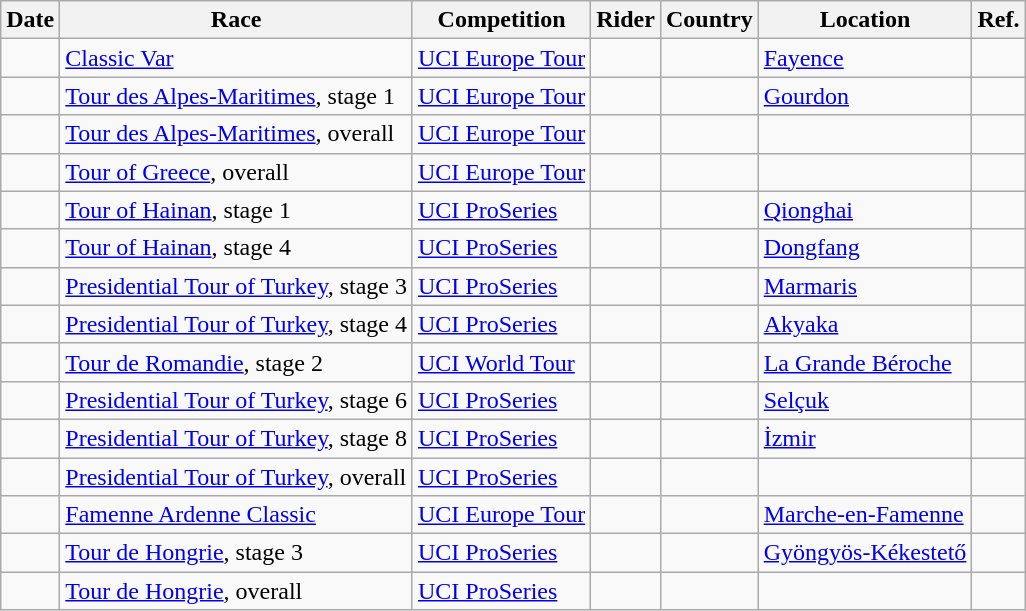<table class="wikitable sortable">
<tr>
<th>Date</th>
<th>Race</th>
<th>Competition</th>
<th>Rider</th>
<th>Country</th>
<th>Location</th>
<th class="unsortable">Ref.</th>
</tr>
<tr>
<td></td>
<td><a href='#'>Classic Var</a></td>
<td><a href='#'>UCI Europe Tour</a></td>
<td></td>
<td></td>
<td><a href='#'>Fayence</a></td>
<td align="center"></td>
</tr>
<tr>
<td></td>
<td><a href='#'>Tour des Alpes-Maritimes</a>, stage 1</td>
<td><a href='#'>UCI Europe Tour</a></td>
<td></td>
<td></td>
<td><a href='#'>Gourdon</a></td>
<td align="center"></td>
</tr>
<tr>
<td></td>
<td><a href='#'>Tour des Alpes-Maritimes</a>, overall</td>
<td><a href='#'>UCI Europe Tour</a></td>
<td></td>
<td></td>
<td></td>
<td align="center"></td>
</tr>
<tr>
<td></td>
<td><a href='#'>Tour of Greece</a>, overall</td>
<td><a href='#'>UCI Europe Tour</a></td>
<td></td>
<td></td>
<td></td>
<td align="center"></td>
</tr>
<tr>
<td></td>
<td><a href='#'>Tour of Hainan</a>, stage 1</td>
<td><a href='#'>UCI ProSeries</a></td>
<td></td>
<td></td>
<td><a href='#'>Qionghai</a></td>
<td align="center"></td>
</tr>
<tr>
<td></td>
<td><a href='#'>Tour of Hainan</a>, stage 4</td>
<td><a href='#'>UCI ProSeries</a></td>
<td></td>
<td></td>
<td><a href='#'>Dongfang</a></td>
<td align="center"></td>
</tr>
<tr>
<td></td>
<td><a href='#'>Presidential Tour of Turkey</a>, stage 3</td>
<td><a href='#'>UCI ProSeries</a></td>
<td></td>
<td></td>
<td><a href='#'>Marmaris</a></td>
<td align="center"></td>
</tr>
<tr>
<td></td>
<td><a href='#'>Presidential Tour of Turkey</a>, stage 4</td>
<td><a href='#'>UCI ProSeries</a></td>
<td></td>
<td></td>
<td><a href='#'>Akyaka</a></td>
<td align="center"></td>
</tr>
<tr>
<td></td>
<td><a href='#'>Tour de Romandie</a>, stage 2</td>
<td><a href='#'>UCI World Tour</a></td>
<td></td>
<td></td>
<td><a href='#'>La Grande Béroche</a></td>
<td align="center"></td>
</tr>
<tr>
<td></td>
<td><a href='#'>Presidential Tour of Turkey</a>, stage 6</td>
<td><a href='#'>UCI ProSeries</a></td>
<td></td>
<td></td>
<td><a href='#'>Selçuk</a></td>
<td align="center"></td>
</tr>
<tr>
<td></td>
<td><a href='#'>Presidential Tour of Turkey</a>, stage 8</td>
<td><a href='#'>UCI ProSeries</a></td>
<td></td>
<td></td>
<td><a href='#'>İzmir</a></td>
<td align="center"></td>
</tr>
<tr>
<td></td>
<td><a href='#'>Presidential Tour of Turkey</a>, overall</td>
<td><a href='#'>UCI ProSeries</a></td>
<td></td>
<td></td>
<td></td>
<td align="center"></td>
</tr>
<tr>
<td></td>
<td><a href='#'>Famenne Ardenne Classic</a></td>
<td><a href='#'>UCI Europe Tour</a></td>
<td></td>
<td></td>
<td><a href='#'>Marche-en-Famenne</a></td>
<td align="center"></td>
</tr>
<tr>
<td></td>
<td><a href='#'>Tour de Hongrie</a>, stage 3</td>
<td><a href='#'>UCI ProSeries</a></td>
<td></td>
<td></td>
<td><a href='#'>Gyöngyös-Kékestető</a></td>
<td align="center"></td>
</tr>
<tr>
<td></td>
<td><a href='#'>Tour de Hongrie</a>, overall</td>
<td><a href='#'>UCI ProSeries</a></td>
<td></td>
<td></td>
<td></td>
<td align="center"></td>
</tr>
</table>
